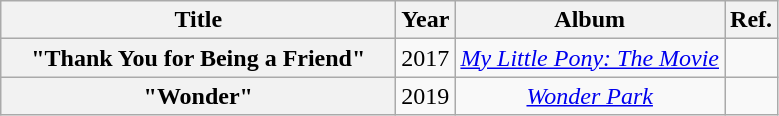<table class="wikitable plainrowheaders" style="text-align:center;">
<tr>
<th scope="col" style="width:16em;">Title</th>
<th scope="col" style="width:1em;">Year</th>
<th scope="col">Album</th>
<th>Ref.</th>
</tr>
<tr>
<th scope="row">"Thank You for Being a Friend"</th>
<td>2017</td>
<td><em><a href='#'>My Little Pony: The Movie</a></em></td>
<td></td>
</tr>
<tr>
<th scope="row">"Wonder"</th>
<td>2019</td>
<td><em><a href='#'>Wonder Park</a></em></td>
<td></td>
</tr>
</table>
